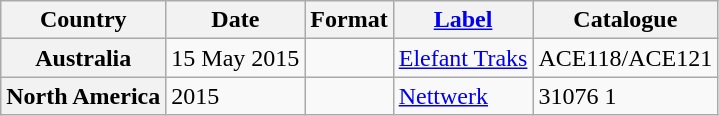<table class="wikitable plainrowheaders">
<tr>
<th scope="col">Country</th>
<th scope="col">Date</th>
<th scope="col">Format</th>
<th scope="col"><a href='#'>Label</a></th>
<th scope="col">Catalogue</th>
</tr>
<tr>
<th scope="row">Australia</th>
<td>15 May 2015</td>
<td></td>
<td><a href='#'>Elefant Traks</a></td>
<td>ACE118/ACE121</td>
</tr>
<tr>
<th scope="row">North America</th>
<td>2015</td>
<td></td>
<td><a href='#'>Nettwerk</a></td>
<td>31076 1</td>
</tr>
</table>
